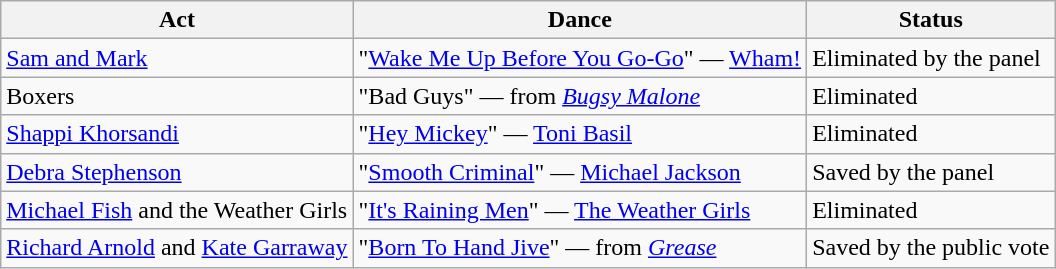<table class="wikitable">
<tr>
<th>Act</th>
<th>Dance</th>
<th>Status</th>
</tr>
<tr>
<td><a href='#'>Sam and Mark</a></td>
<td>"<a href='#'>Wake Me Up Before You Go-Go</a>" — <a href='#'>Wham!</a></td>
<td>Eliminated by the panel</td>
</tr>
<tr>
<td>Boxers</td>
<td>"Bad Guys" — from <em><a href='#'>Bugsy Malone</a></em></td>
<td>Eliminated</td>
</tr>
<tr>
<td><a href='#'>Shappi Khorsandi</a></td>
<td>"<a href='#'>Hey Mickey</a>" — <a href='#'>Toni Basil</a></td>
<td>Eliminated</td>
</tr>
<tr>
<td><a href='#'>Debra Stephenson</a></td>
<td>"<a href='#'>Smooth Criminal</a>" — <a href='#'>Michael Jackson</a></td>
<td>Saved by the panel</td>
</tr>
<tr>
<td><a href='#'>Michael Fish</a> and the Weather Girls</td>
<td>"<a href='#'>It's Raining Men</a>" — <a href='#'>The Weather Girls</a></td>
<td>Eliminated</td>
</tr>
<tr>
<td><a href='#'>Richard Arnold</a> and <a href='#'>Kate Garraway</a></td>
<td>"<a href='#'>Born To Hand Jive</a>" — from <em><a href='#'>Grease</a></em></td>
<td>Saved by the public vote</td>
</tr>
</table>
